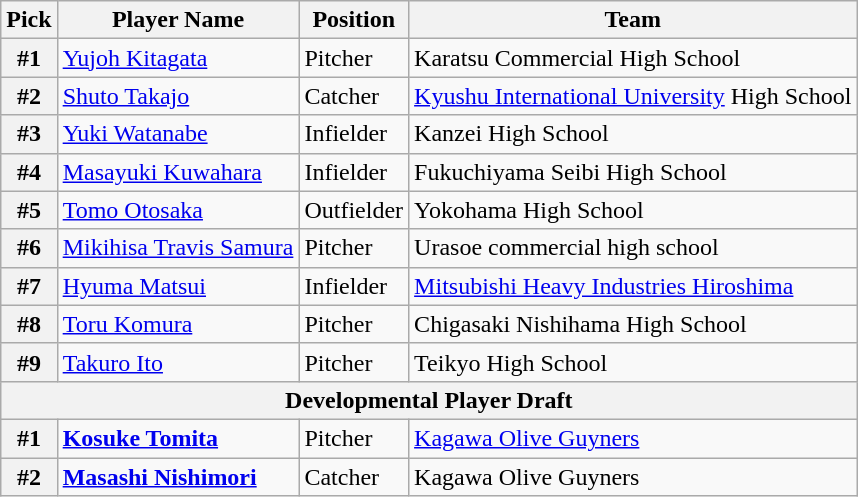<table class="wikitable">
<tr>
<th>Pick</th>
<th>Player Name</th>
<th>Position</th>
<th>Team</th>
</tr>
<tr>
<th>#1</th>
<td><a href='#'>Yujoh Kitagata</a></td>
<td>Pitcher</td>
<td>Karatsu Commercial High School</td>
</tr>
<tr>
<th>#2</th>
<td><a href='#'>Shuto Takajo</a></td>
<td>Catcher</td>
<td><a href='#'>Kyushu International University</a> High School</td>
</tr>
<tr>
<th>#3</th>
<td><a href='#'>Yuki Watanabe</a></td>
<td>Infielder</td>
<td>Kanzei High School</td>
</tr>
<tr>
<th>#4</th>
<td><a href='#'>Masayuki Kuwahara</a></td>
<td>Infielder</td>
<td>Fukuchiyama Seibi High School</td>
</tr>
<tr>
<th>#5</th>
<td><a href='#'>Tomo Otosaka</a></td>
<td>Outfielder</td>
<td>Yokohama High School</td>
</tr>
<tr>
<th>#6</th>
<td><a href='#'>Mikihisa Travis Samura</a></td>
<td>Pitcher</td>
<td>Urasoe commercial high school</td>
</tr>
<tr>
<th>#7</th>
<td><a href='#'>Hyuma Matsui</a></td>
<td>Infielder</td>
<td><a href='#'>Mitsubishi Heavy Industries Hiroshima</a></td>
</tr>
<tr>
<th>#8</th>
<td><a href='#'>Toru Komura</a></td>
<td>Pitcher</td>
<td>Chigasaki Nishihama High School</td>
</tr>
<tr>
<th>#9</th>
<td><a href='#'>Takuro Ito</a></td>
<td>Pitcher</td>
<td>Teikyo High School</td>
</tr>
<tr>
<th colspan="5">Developmental Player Draft</th>
</tr>
<tr>
<th>#1</th>
<td><strong><a href='#'>Kosuke Tomita</a></strong></td>
<td>Pitcher</td>
<td><a href='#'>Kagawa Olive Guyners</a></td>
</tr>
<tr>
<th>#2</th>
<td><strong><a href='#'>Masashi Nishimori</a></strong></td>
<td>Catcher</td>
<td>Kagawa Olive Guyners</td>
</tr>
</table>
